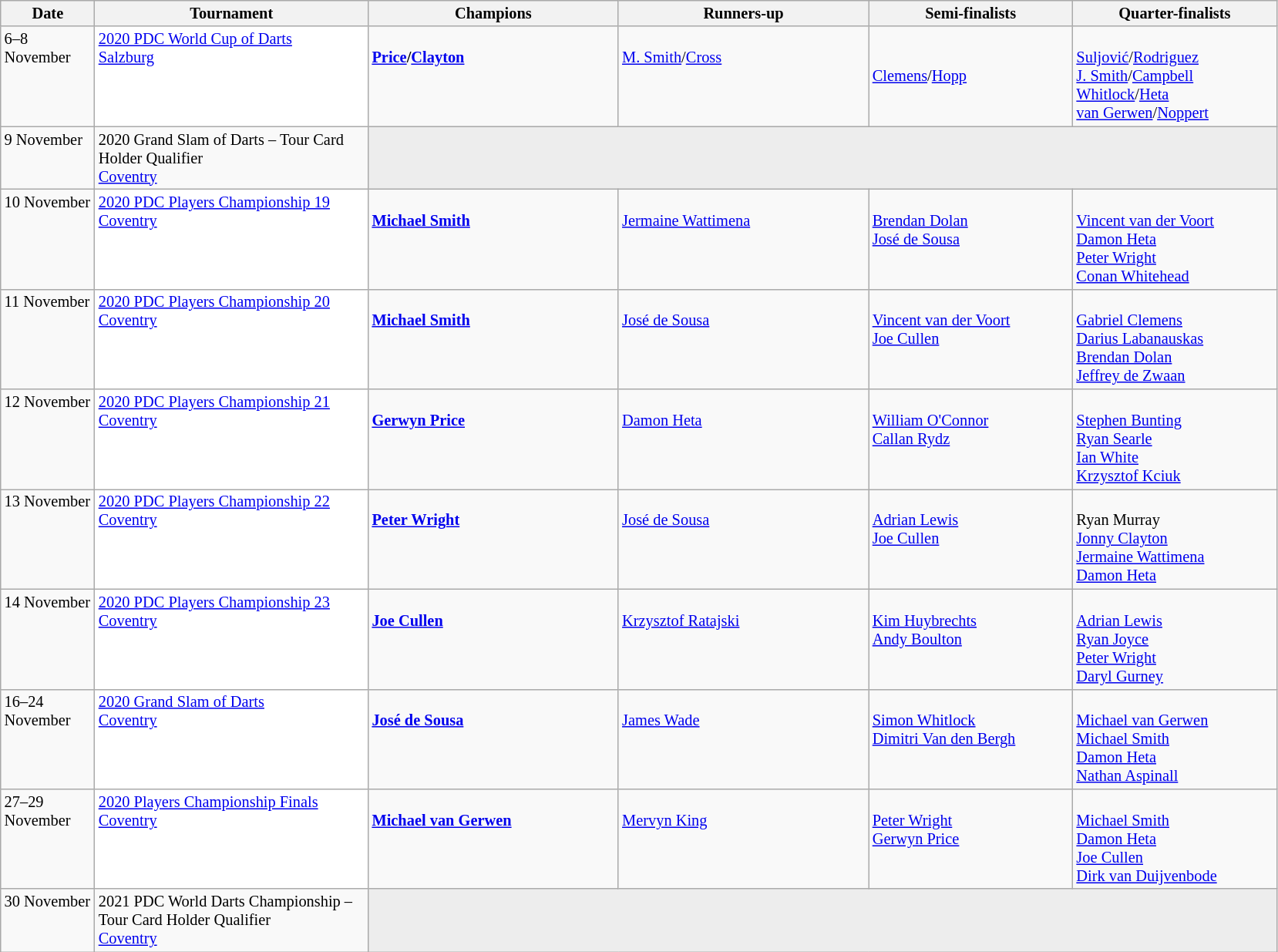<table class=wikitable style=font-size:85%>
<tr>
<th width=75>Date</th>
<th width=230>Tournament</th>
<th width=210>Champions</th>
<th width=210>Runners-up</th>
<th width=170>Semi-finalists</th>
<th width=170>Quarter-finalists</th>
</tr>
<tr valign="top">
<td>6–8 November</td>
<td bgcolor="#ffffff"><a href='#'>2020 PDC World Cup of Darts</a><br> <a href='#'>Salzburg</a></td>
<td><br> <strong><a href='#'>Price</a>/<a href='#'>Clayton</a></strong></td>
<td><br> <a href='#'>M. Smith</a>/<a href='#'>Cross</a></td>
<td><br> <br>
 <a href='#'>Clemens</a>/<a href='#'>Hopp</a></td>
<td><br> <a href='#'>Suljović</a>/<a href='#'>Rodriguez</a> <br>
 <a href='#'>J. Smith</a>/<a href='#'>Campbell</a> <br>
 <a href='#'>Whitlock</a>/<a href='#'>Heta</a> <br>
 <a href='#'>van Gerwen</a>/<a href='#'>Noppert</a></td>
</tr>
<tr valign="top">
<td rowspan=1>9 November</td>
<td>2020 Grand Slam of Darts – Tour Card Holder Qualifier<br> <a href='#'>Coventry</a></td>
<td colspan=4 bgcolor="#ededed"></td>
</tr>
<tr valign="top">
<td>10 November</td>
<td bgcolor="#ffffff"><a href='#'>2020 PDC Players Championship 19</a><br> <a href='#'>Coventry</a></td>
<td><br> <strong><a href='#'>Michael Smith</a></strong></td>
<td><br> <a href='#'>Jermaine Wattimena</a></td>
<td><br> <a href='#'>Brendan Dolan</a> <br>
 <a href='#'>José de Sousa</a></td>
<td><br> <a href='#'>Vincent van der Voort</a> <br>
 <a href='#'>Damon Heta</a> <br>
 <a href='#'>Peter Wright</a> <br>
 <a href='#'>Conan Whitehead</a></td>
</tr>
<tr valign="top">
<td>11 November</td>
<td bgcolor="#ffffff"><a href='#'>2020 PDC Players Championship 20</a><br> <a href='#'>Coventry</a></td>
<td><br> <strong><a href='#'>Michael Smith</a></strong></td>
<td><br> <a href='#'>José de Sousa</a></td>
<td><br> <a href='#'>Vincent van der Voort</a> <br>
 <a href='#'>Joe Cullen</a></td>
<td><br> <a href='#'>Gabriel Clemens</a> <br>
 <a href='#'>Darius Labanauskas</a> <br>
 <a href='#'>Brendan Dolan</a> <br>
 <a href='#'>Jeffrey de Zwaan</a></td>
</tr>
<tr valign="top">
<td>12 November</td>
<td bgcolor="#ffffff"><a href='#'>2020 PDC Players Championship 21</a><br> <a href='#'>Coventry</a></td>
<td><br> <strong><a href='#'>Gerwyn Price</a></strong></td>
<td><br> <a href='#'>Damon Heta</a></td>
<td><br> <a href='#'>William O'Connor</a> <br>
 <a href='#'>Callan Rydz</a></td>
<td><br> <a href='#'>Stephen Bunting</a> <br>
 <a href='#'>Ryan Searle</a> <br>
 <a href='#'>Ian White</a> <br>
 <a href='#'>Krzysztof Kciuk</a></td>
</tr>
<tr valign="top">
<td>13 November</td>
<td bgcolor="#ffffff"><a href='#'>2020 PDC Players Championship 22</a><br> <a href='#'>Coventry</a></td>
<td><br> <strong><a href='#'>Peter Wright</a></strong></td>
<td><br> <a href='#'>José de Sousa</a></td>
<td><br> <a href='#'>Adrian Lewis</a> <br>
 <a href='#'>Joe Cullen</a></td>
<td><br> Ryan Murray <br>
 <a href='#'>Jonny Clayton</a> <br>
 <a href='#'>Jermaine Wattimena</a> <br>
 <a href='#'>Damon Heta</a></td>
</tr>
<tr valign="top">
<td>14 November</td>
<td bgcolor="#ffffff"><a href='#'>2020 PDC Players Championship 23</a><br> <a href='#'>Coventry</a></td>
<td><br> <strong><a href='#'>Joe Cullen</a></strong></td>
<td><br> <a href='#'>Krzysztof Ratajski</a></td>
<td><br> <a href='#'>Kim Huybrechts</a> <br>
 <a href='#'>Andy Boulton</a></td>
<td><br> <a href='#'>Adrian Lewis</a> <br>
 <a href='#'>Ryan Joyce</a> <br>
 <a href='#'>Peter Wright</a> <br>
 <a href='#'>Daryl Gurney</a></td>
</tr>
<tr valign="top">
<td>16–24 November</td>
<td bgcolor="#ffffff"><a href='#'>2020 Grand Slam of Darts</a><br> <a href='#'>Coventry</a></td>
<td><br> <strong><a href='#'>José de Sousa</a></strong></td>
<td><br> <a href='#'>James Wade</a></td>
<td><br> <a href='#'>Simon Whitlock</a> <br>
 <a href='#'>Dimitri Van den Bergh</a></td>
<td><br> <a href='#'>Michael van Gerwen</a> <br>
 <a href='#'>Michael Smith</a> <br>
 <a href='#'>Damon Heta</a> <br>
 <a href='#'>Nathan Aspinall</a></td>
</tr>
<tr valign="top">
<td>27–29 November</td>
<td bgcolor="#ffffff"><a href='#'>2020 Players Championship Finals</a><br> <a href='#'>Coventry</a></td>
<td><br> <strong><a href='#'>Michael van Gerwen</a></strong></td>
<td><br> <a href='#'>Mervyn King</a></td>
<td><br> <a href='#'>Peter Wright</a> <br>
 <a href='#'>Gerwyn Price</a></td>
<td><br> <a href='#'>Michael Smith</a> <br>
 <a href='#'>Damon Heta</a> <br>
 <a href='#'>Joe Cullen</a> <br>
 <a href='#'>Dirk van Duijvenbode</a></td>
</tr>
<tr valign="top">
<td rowspan=1>30 November</td>
<td>2021 PDC World Darts Championship – Tour Card Holder Qualifier<br> <a href='#'>Coventry</a></td>
<td colspan=4 bgcolor="#ededed"></td>
</tr>
</table>
